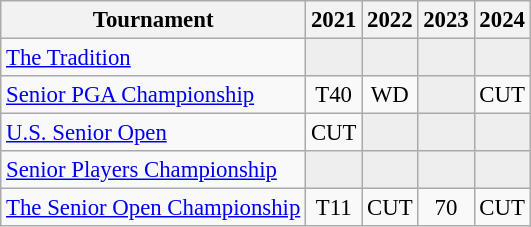<table class="wikitable" style="font-size:95%;text-align:center;">
<tr>
<th>Tournament</th>
<th>2021</th>
<th>2022</th>
<th>2023</th>
<th>2024</th>
</tr>
<tr>
<td align=left><a href='#'>The Tradition</a></td>
<td style="background:#eeeeee;"></td>
<td style="background:#eeeeee;"></td>
<td style="background:#eeeeee;"></td>
<td style="background:#eeeeee;"></td>
</tr>
<tr>
<td align=left><a href='#'>Senior PGA Championship</a></td>
<td>T40</td>
<td>WD</td>
<td style="background:#eeeeee;"></td>
<td>CUT</td>
</tr>
<tr>
<td align=left><a href='#'>U.S. Senior Open</a></td>
<td>CUT</td>
<td style="background:#eeeeee;"></td>
<td style="background:#eeeeee;"></td>
<td style="background:#eeeeee;"></td>
</tr>
<tr>
<td align=left><a href='#'>Senior Players Championship</a></td>
<td style="background:#eeeeee;"></td>
<td style="background:#eeeeee;"></td>
<td style="background:#eeeeee;"></td>
<td style="background:#eeeeee;"></td>
</tr>
<tr>
<td align=left><a href='#'>The Senior Open Championship</a></td>
<td>T11</td>
<td>CUT</td>
<td>70</td>
<td>CUT</td>
</tr>
</table>
